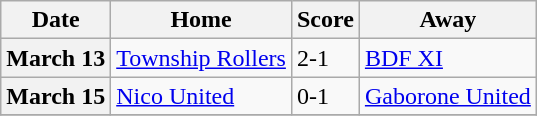<table class="wikitable sortable plainrowheaders">
<tr>
<th scope="col">Date</th>
<th scope="col">Home</th>
<th scope="col">Score</th>
<th scope="col">Away</th>
</tr>
<tr>
<th scope="row">March 13</th>
<td><a href='#'>Township Rollers</a></td>
<td>2-1</td>
<td><a href='#'>BDF XI</a></td>
</tr>
<tr>
<th scope="row">March 15</th>
<td><a href='#'>Nico United</a></td>
<td>0-1</td>
<td><a href='#'>Gaborone United</a></td>
</tr>
<tr>
</tr>
</table>
